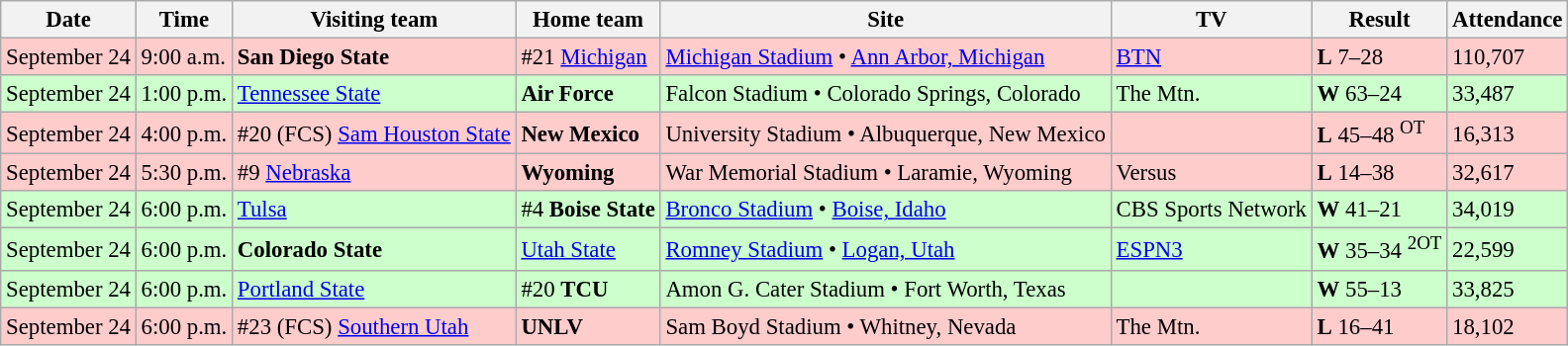<table class="wikitable" style="font-size:95%;">
<tr>
<th>Date</th>
<th>Time</th>
<th>Visiting team</th>
<th>Home team</th>
<th>Site</th>
<th>TV</th>
<th>Result</th>
<th>Attendance</th>
</tr>
<tr style="background:#fcc;">
<td>September 24</td>
<td>9:00 a.m.</td>
<td><strong>San Diego State</strong></td>
<td>#21 <a href='#'>Michigan</a></td>
<td><a href='#'>Michigan Stadium</a> • <a href='#'>Ann Arbor, Michigan</a></td>
<td><a href='#'>BTN</a></td>
<td><strong>L</strong> 7–28</td>
<td>110,707</td>
</tr>
<tr style="background:#cfc;">
<td>September 24</td>
<td>1:00 p.m.</td>
<td><a href='#'>Tennessee State</a></td>
<td><strong>Air Force</strong></td>
<td>Falcon Stadium • Colorado Springs, Colorado</td>
<td>The Mtn.</td>
<td><strong>W</strong> 63–24</td>
<td>33,487</td>
</tr>
<tr style="background:#fcc;">
<td>September 24</td>
<td>4:00 p.m.</td>
<td>#20 (FCS) <a href='#'>Sam Houston State</a></td>
<td><strong>New Mexico</strong></td>
<td>University Stadium • Albuquerque, New Mexico</td>
<td></td>
<td><strong>L</strong> 45–48 <sup>OT</sup></td>
<td>16,313</td>
</tr>
<tr style="background:#fcc;">
<td>September 24</td>
<td>5:30 p.m.</td>
<td>#9 <a href='#'>Nebraska</a></td>
<td><strong>Wyoming</strong></td>
<td>War Memorial Stadium • Laramie, Wyoming</td>
<td>Versus</td>
<td><strong>L</strong> 14–38</td>
<td>32,617</td>
</tr>
<tr style="background:#cfc;">
<td>September 24</td>
<td>6:00 p.m.</td>
<td><a href='#'>Tulsa</a></td>
<td>#4 <strong>Boise State</strong></td>
<td><a href='#'>Bronco Stadium</a> • <a href='#'>Boise, Idaho</a></td>
<td>CBS Sports Network</td>
<td><strong>W</strong> 41–21</td>
<td>34,019</td>
</tr>
<tr style="background:#cfc;">
<td>September 24</td>
<td>6:00 p.m.</td>
<td><strong>Colorado State</strong></td>
<td><a href='#'>Utah State</a></td>
<td><a href='#'>Romney Stadium</a> • <a href='#'>Logan, Utah</a></td>
<td><a href='#'>ESPN3</a></td>
<td><strong>W</strong> 35–34 <sup>2OT</sup></td>
<td>22,599</td>
</tr>
<tr style="background:#cfc;">
<td>September 24</td>
<td>6:00 p.m.</td>
<td><a href='#'>Portland State</a></td>
<td>#20 <strong>TCU</strong></td>
<td>Amon G. Cater Stadium • Fort Worth, Texas</td>
<td></td>
<td><strong>W</strong> 55–13</td>
<td>33,825</td>
</tr>
<tr style="background:#fcc;">
<td>September 24</td>
<td>6:00 p.m.</td>
<td>#23 (FCS) <a href='#'>Southern Utah</a></td>
<td><strong>UNLV</strong></td>
<td>Sam Boyd Stadium • Whitney, Nevada</td>
<td>The Mtn.</td>
<td><strong>L</strong> 16–41</td>
<td>18,102</td>
</tr>
</table>
